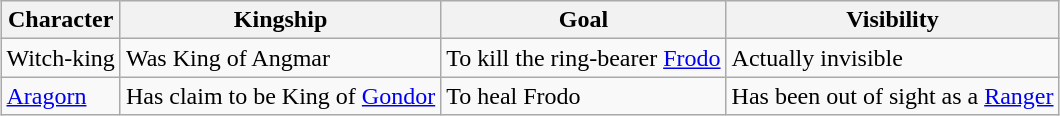<table style="margin-left: auto; margin-right: auto; border: none;" class="wikitable">
<tr>
<th>Character</th>
<th>Kingship</th>
<th>Goal</th>
<th>Visibility</th>
</tr>
<tr>
<td>Witch-king</td>
<td>Was King of Angmar</td>
<td>To kill the ring-bearer <a href='#'>Frodo</a></td>
<td>Actually invisible</td>
</tr>
<tr>
<td><a href='#'>Aragorn</a></td>
<td>Has claim to be King of <a href='#'>Gondor</a></td>
<td>To heal Frodo</td>
<td>Has been out of sight as a <a href='#'>Ranger</a></td>
</tr>
</table>
